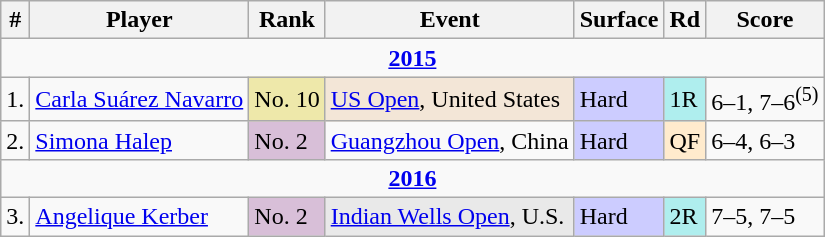<table class="wikitable sortable">
<tr>
<th>#</th>
<th>Player</th>
<th>Rank</th>
<th>Event</th>
<th>Surface</th>
<th>Rd</th>
<th>Score</th>
</tr>
<tr>
<td colspan=7 style=text-align:center><strong><a href='#'>2015</a></strong></td>
</tr>
<tr>
<td>1.</td>
<td> <a href='#'>Carla Suárez Navarro</a></td>
<td bgcolor=eee8aa>No. 10</td>
<td bgcolor=f3e6d7><a href='#'>US Open</a>, United States</td>
<td bgcolor=ccccff>Hard</td>
<td bgcolor=afeeee>1R</td>
<td>6–1, 7–6<sup>(5)</sup></td>
</tr>
<tr>
<td>2.</td>
<td> <a href='#'>Simona Halep</a></td>
<td bgcolor=thistle>No. 2</td>
<td><a href='#'>Guangzhou Open</a>, China</td>
<td bgcolor=ccccff>Hard</td>
<td bgcolor=ffebcd>QF</td>
<td>6–4, 6–3</td>
</tr>
<tr>
<td colspan=7 style=text-align:center><strong><a href='#'>2016</a></strong></td>
</tr>
<tr>
<td>3.</td>
<td> <a href='#'>Angelique Kerber</a></td>
<td bgcolor=thistle>No. 2</td>
<td bgcolor=e9e9e9><a href='#'>Indian Wells Open</a>, U.S.</td>
<td bgcolor=ccccff>Hard</td>
<td bgcolor=afeeee>2R</td>
<td>7–5, 7–5</td>
</tr>
</table>
